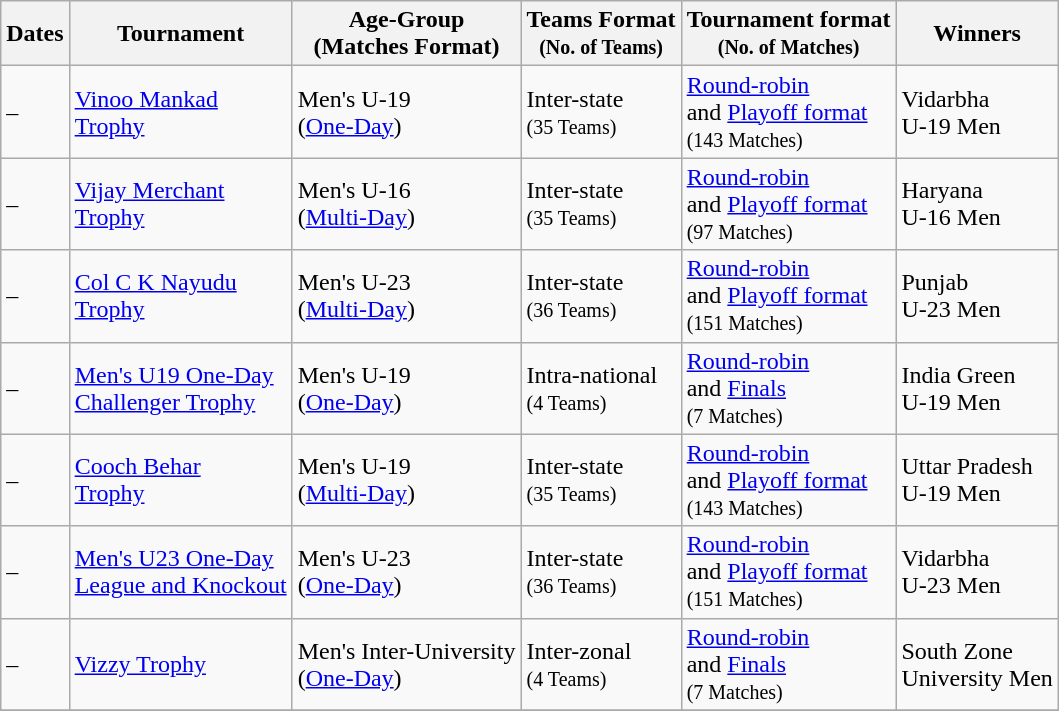<table class="wikitable sortable" style="text-align:center; white-space:nowrap;" style="width: 70%;">
<tr>
<th>Dates</th>
<th>Tournament</th>
<th>Age-Group <br> (Matches Format)</th>
<th>Teams Format <br><small>(No. of Teams)</small></th>
<th>Tournament format <br><small>(No. of Matches)</small></th>
<th>Winners</th>
</tr>
<tr>
<td style="text-align:left">–<br></td>
<td style="text-align:left"><a href='#'>Vinoo Mankad<br>Trophy</a></td>
<td style="text-align:left">Men's U-19<br>(<a href='#'>One-Day</a>)</td>
<td style="text-align:left">Inter-state<br><small>(35 Teams)</small></td>
<td style="text-align:left"><a href='#'>Round-robin</a><br> and <a href='#'>Playoff format</a><br><small>(143 Matches)</small></td>
<td style="text-align:left">Vidarbha<br>U-19 Men</td>
</tr>
<tr>
<td style="text-align:left">–<br></td>
<td style="text-align:left"><a href='#'>Vijay Merchant<br>Trophy</a></td>
<td style="text-align:left">Men's U-16<br>(<a href='#'>Multi-Day</a>)</td>
<td style="text-align:left">Inter-state<br><small>(35 Teams)</small></td>
<td style="text-align:left"><a href='#'>Round-robin</a><br> and <a href='#'>Playoff format</a><br><small>(97 Matches)</small></td>
<td style="text-align:left">Haryana<br>U-16 Men</td>
</tr>
<tr>
<td style="text-align:left">–<br></td>
<td style="text-align:left"><a href='#'>Col C K Nayudu<br>Trophy</a></td>
<td style="text-align:left">Men's U-23<br>(<a href='#'>Multi-Day</a>)</td>
<td style="text-align:left">Inter-state<br><small>(36 Teams)</small></td>
<td style="text-align:left"><a href='#'>Round-robin</a><br> and <a href='#'>Playoff format</a><br><small>(151 Matches)</small></td>
<td style="text-align:left">Punjab<br>U-23 Men</td>
</tr>
<tr>
<td style="text-align:left">–<br></td>
<td style="text-align:left"><a href='#'>Men's U19 One-Day<br>Challenger Trophy</a></td>
<td style="text-align:left">Men's U-19<br>(<a href='#'>One-Day</a>)</td>
<td style="text-align:left">Intra-national<br><small>(4 Teams)</small></td>
<td style="text-align:left"><a href='#'>Round-robin</a><br> and <a href='#'>Finals</a><br><small>(7 Matches)</small></td>
<td style="text-align:left">India Green<br>U-19 Men</td>
</tr>
<tr>
<td style="text-align:left">–<br></td>
<td style="text-align:left"><a href='#'>Cooch Behar<br>Trophy</a></td>
<td style="text-align:left">Men's U-19<br>(<a href='#'>Multi-Day</a>)</td>
<td style="text-align:left">Inter-state<br><small>(35 Teams)</small></td>
<td style="text-align:left"><a href='#'>Round-robin</a><br> and <a href='#'>Playoff format</a><br><small>(143 Matches)</small></td>
<td style="text-align:left">Uttar Pradesh<br>U-19 Men</td>
</tr>
<tr>
<td style="text-align:left">–<br></td>
<td style="text-align:left"><a href='#'>Men's U23 One-Day<br>League and Knockout</a></td>
<td style="text-align:left">Men's U-23<br>(<a href='#'>One-Day</a>)</td>
<td style="text-align:left">Inter-state<br><small>(36 Teams)</small></td>
<td style="text-align:left"><a href='#'>Round-robin</a><br> and <a href='#'>Playoff format</a><br><small>(151 Matches)</small></td>
<td style="text-align:left">Vidarbha<br>U-23 Men</td>
</tr>
<tr>
<td style="text-align:left">–<br></td>
<td style="text-align:left"><a href='#'>Vizzy Trophy</a></td>
<td style="text-align:left">Men's Inter-University<br>(<a href='#'>One-Day</a>)</td>
<td style="text-align:left">Inter-zonal<br><small>(4 Teams)</small></td>
<td style="text-align:left"><a href='#'>Round-robin</a><br> and <a href='#'>Finals</a><br><small>(7 Matches)</small></td>
<td style="text-align:left">South Zone<br>University Men</td>
</tr>
<tr>
</tr>
</table>
